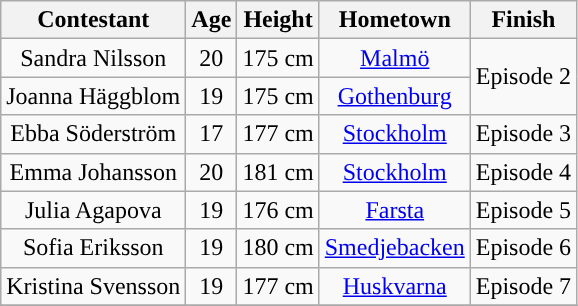<table class="wikitable" style="text-align:center;">
<tr>
<th colspan="1">Contestant</th>
<th colspan="1">Age</th>
<th colspan="1">Height</th>
<th colspan="1">Hometown</th>
<th colspan="1">Finish</th>
</tr>
<tr>
<td>Sandra Nilsson</td>
<td>20</td>
<td>175 cm</td>
<td><a href='#'>Malmö</a></td>
<td rowspan="2">Episode 2</td>
</tr>
<tr>
<td>Joanna Häggblom</td>
<td>19</td>
<td>175 cm</td>
<td><a href='#'>Gothenburg</a></td>
</tr>
<tr>
<td>Ebba Söderström</td>
<td>17</td>
<td>177 cm</td>
<td><a href='#'>Stockholm</a></td>
<td>Episode 3</td>
</tr>
<tr>
<td>Emma Johansson</td>
<td>20</td>
<td>181 cm</td>
<td><a href='#'>Stockholm</a></td>
<td>Episode 4</td>
</tr>
<tr>
<td>Julia Agapova</td>
<td>19</td>
<td>176 cm</td>
<td><a href='#'>Farsta</a></td>
<td>Episode 5</td>
</tr>
<tr>
<td>Sofia Eriksson</td>
<td>19</td>
<td>180 cm</td>
<td><a href='#'>Smedjebacken</a></td>
<td>Episode 6</td>
</tr>
<tr>
<td>Kristina Svensson</td>
<td>19</td>
<td>177 cm</td>
<td><a href='#'>Huskvarna</a></td>
<td>Episode 7</td>
</tr>
<tr>
</tr>
</table>
